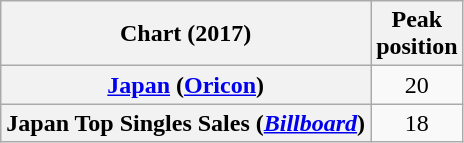<table class="wikitable sortable plainrowheaders">
<tr>
<th scope="col">Chart (2017)</th>
<th scope="col">Peak<br>position</th>
</tr>
<tr>
<th scope="row"><a href='#'>Japan</a> (<a href='#'>Oricon</a>)</th>
<td align="center">20</td>
</tr>
<tr>
<th scope="row">Japan Top Singles Sales (<em><a href='#'>Billboard</a></em>)</th>
<td align="center">18</td>
</tr>
</table>
